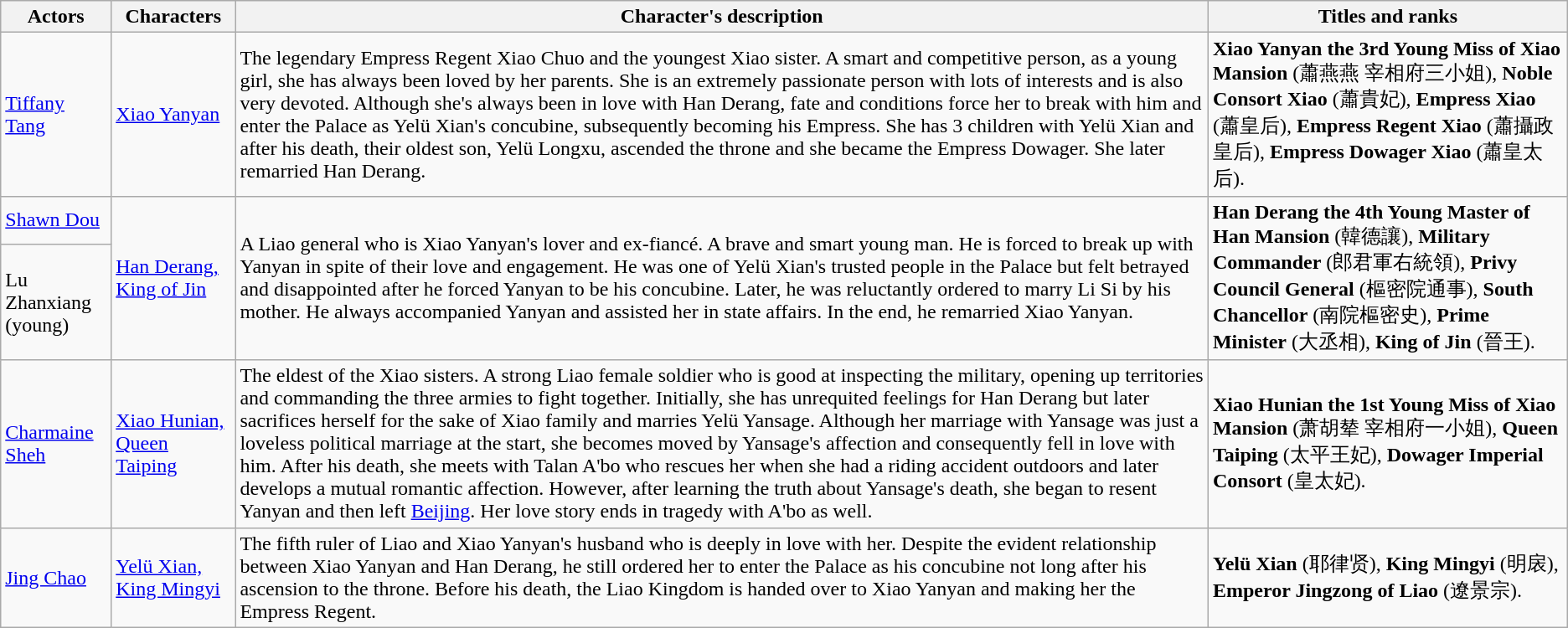<table class="wikitable">
<tr>
<th>Actors</th>
<th>Characters</th>
<th>Character's description</th>
<th>Titles and ranks</th>
</tr>
<tr>
<td><a href='#'>Tiffany Tang</a></td>
<td><a href='#'>Xiao Yanyan</a></td>
<td>The legendary Empress Regent Xiao Chuo and the youngest Xiao sister. A smart and competitive person, as a young girl, she has always been loved by her parents. She is an extremely passionate person with lots of interests and is also very devoted. Although she's always been in love with Han Derang, fate and conditions force her to break with him and enter the Palace as Yelü Xian's concubine, subsequently becoming his Empress. She has 3 children with Yelü Xian and after his death, their oldest son, Yelü Longxu, ascended the throne and she became the Empress Dowager. She later remarried Han Derang.</td>
<td><strong>Xiao Yanyan the 3rd Young Miss of Xiao Mansion</strong> (蕭燕燕 宰相府三小姐), <strong>Noble Consort Xiao</strong> (蕭貴妃), <strong>Empress Xiao</strong> (蕭皇后), <strong>Empress Regent Xiao</strong> (蕭攝政皇后), <strong>Empress Dowager Xiao</strong> (蕭皇太后).</td>
</tr>
<tr>
<td><a href='#'>Shawn Dou</a></td>
<td rowspan="2"><a href='#'>Han Derang, King of Jin</a></td>
<td rowspan="2">A Liao general who is Xiao Yanyan's lover and ex-fiancé. A brave and smart young man. He is forced to break up with Yanyan in spite of their love and engagement. He was one of Yelü Xian's trusted people in the Palace but felt betrayed and disappointed after he forced Yanyan to be his concubine. Later, he was reluctantly ordered to marry Li Si by his mother. He always accompanied Yanyan and assisted her in state affairs. In the end, he remarried Xiao Yanyan.</td>
<td rowspan="2"><strong>Han Derang the 4th Young Master of Han Mansion</strong> (韓德讓), <strong>Military Commander</strong> (郎君軍右統領), <strong>Privy Council General</strong> (樞密院通事), <strong>South Chancellor</strong> (南院樞密史), <strong>Prime Minister</strong> (大丞相), <strong>King of Jin</strong> (晉王).</td>
</tr>
<tr>
<td>Lu Zhanxiang (young)</td>
</tr>
<tr>
<td><a href='#'>Charmaine Sheh</a></td>
<td><a href='#'>Xiao Hunian, Queen Taiping</a></td>
<td>The eldest of the Xiao sisters. A strong Liao female soldier who is good at inspecting the military, opening up territories and commanding the three armies to fight together. Initially, she has unrequited feelings for Han Derang but later sacrifices herself for the sake of Xiao family and marries Yelü Yansage. Although her marriage with Yansage was just a loveless political marriage at the start, she becomes moved by Yansage's affection and consequently fell in love with him. After his death, she meets with Talan A'bo who rescues her when she  had a riding accident outdoors and later develops a mutual romantic affection. However, after learning the truth about Yansage's death, she began to resent Yanyan and then left <a href='#'>Beijing</a>. Her love story ends in tragedy with A'bo as well.</td>
<td><strong>Xiao Hunian the 1st Young Miss of Xiao Mansion</strong> (萧胡辇 宰相府一小姐), <strong>Queen Taiping</strong> (太平王妃), <strong>Dowager Imperial Consort</strong> (皇太妃).</td>
</tr>
<tr>
<td><a href='#'>Jing Chao</a></td>
<td><a href='#'>Yelü Xian, King Mingyi</a></td>
<td>The fifth ruler of Liao and Xiao Yanyan's husband who is deeply in love with her. Despite the evident relationship between Xiao Yanyan and Han Derang, he still ordered her to enter the Palace as his concubine not long after his ascension to the throne. Before his death, the Liao Kingdom is handed over to Xiao Yanyan and making her the Empress Regent.</td>
<td><strong>Yelü Xian</strong> (耶律贤), <strong>King Mingyi</strong> (明扆), <strong>Emperor Jingzong of Liao</strong> (遼景宗).</td>
</tr>
</table>
